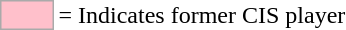<table>
<tr>
<td style="background-color:pink; border:1px solid #aaaaaa; width:2em;"></td>
<td>= Indicates former CIS player</td>
</tr>
</table>
